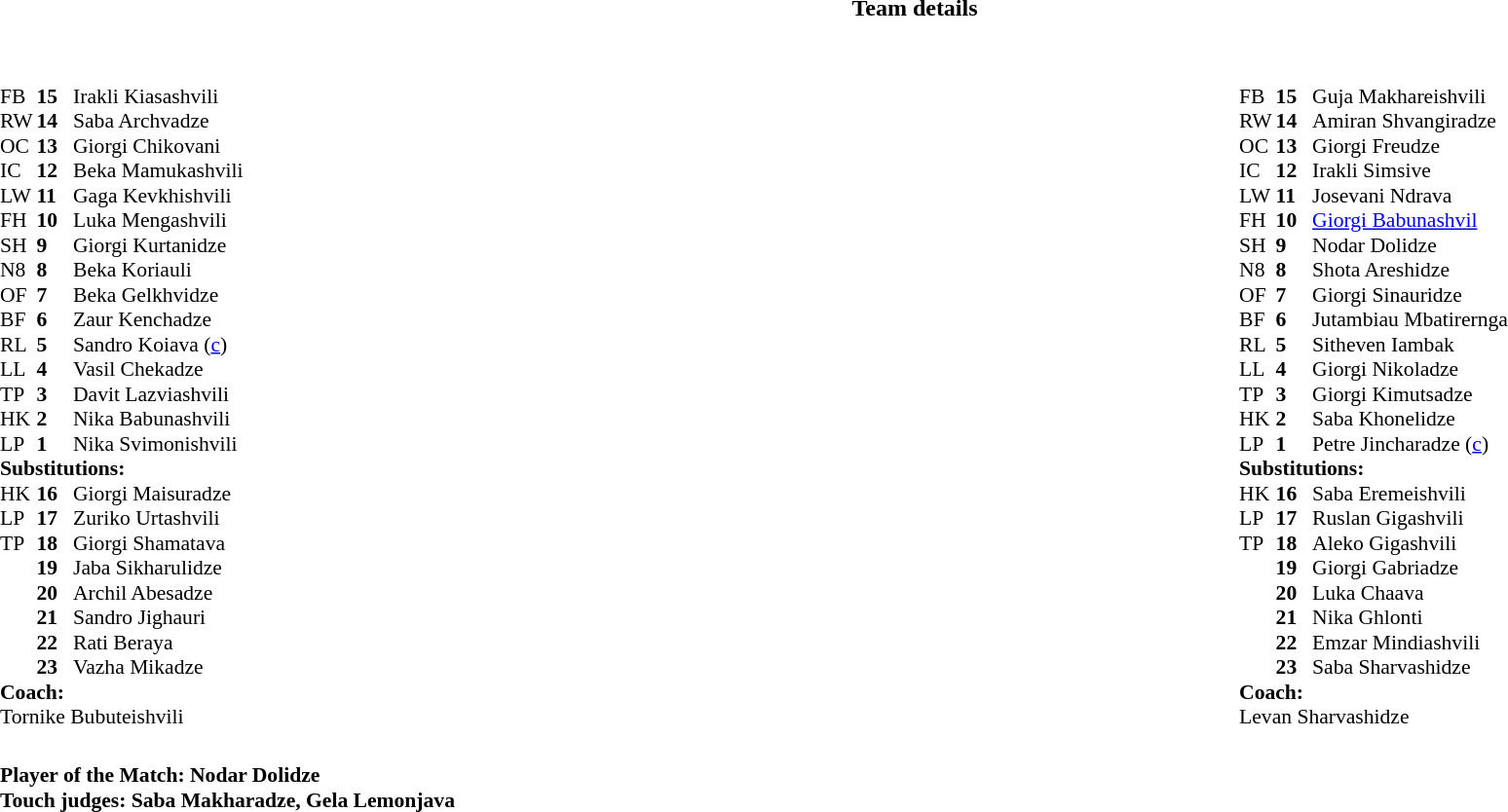<table border="0" style="width:100%;">
<tr>
<th>Team details</th>
</tr>
<tr>
<td><br><table width="100%">
<tr>
<td valign="top" width="50%"><br><table style="font-size: 90%" cellspacing="0" cellpadding="0">
<tr>
<th width="25"></th>
<th width="25"></th>
</tr>
<tr>
<td>FB</td>
<td><strong>15</strong></td>
<td> Irakli Kiasashvili</td>
</tr>
<tr>
<td>RW</td>
<td><strong>14</strong></td>
<td> Saba Archvadze</td>
</tr>
<tr>
<td>OC</td>
<td><strong>13</strong></td>
<td> Giorgi Chikovani</td>
</tr>
<tr>
<td>IC</td>
<td><strong>12</strong></td>
<td> Beka Mamukashvili</td>
</tr>
<tr>
<td>LW</td>
<td><strong>11</strong></td>
<td> Gaga Kevkhishvili</td>
</tr>
<tr>
<td>FH</td>
<td><strong>10</strong></td>
<td> Luka Mengashvili</td>
</tr>
<tr>
<td>SH</td>
<td><strong>9</strong></td>
<td> Giorgi Kurtanidze</td>
</tr>
<tr>
<td>N8</td>
<td><strong>8</strong></td>
<td> Beka Koriauli</td>
</tr>
<tr>
<td>OF</td>
<td><strong>7</strong></td>
<td> Beka Gelkhvidze</td>
</tr>
<tr>
<td>BF</td>
<td><strong>6</strong></td>
<td> Zaur Kenchadze</td>
</tr>
<tr>
<td>RL</td>
<td><strong>5</strong></td>
<td> Sandro Koiava (<a href='#'>c</a>)</td>
</tr>
<tr>
<td>LL</td>
<td><strong>4</strong></td>
<td> Vasil Chekadze</td>
</tr>
<tr>
<td>TP</td>
<td><strong>3</strong></td>
<td> Davit Lazviashvili</td>
</tr>
<tr>
<td>HK</td>
<td><strong>2</strong></td>
<td> Nika Babunashvili</td>
</tr>
<tr>
<td>LP</td>
<td><strong>1</strong></td>
<td> Nika Svimonishvili</td>
</tr>
<tr>
<td colspan=3><strong>Substitutions:</strong></td>
</tr>
<tr>
<td>HK</td>
<td><strong>16</strong></td>
<td> Giorgi Maisuradze</td>
</tr>
<tr>
<td>LP</td>
<td><strong>17</strong></td>
<td> Zuriko Urtashvili</td>
</tr>
<tr>
<td>TP</td>
<td><strong>18</strong></td>
<td> Giorgi Shamatava</td>
</tr>
<tr>
<td></td>
<td><strong>19</strong></td>
<td> Jaba Sikharulidze</td>
</tr>
<tr>
<td></td>
<td><strong>20</strong></td>
<td> Archil Abesadze</td>
</tr>
<tr>
<td></td>
<td><strong>21</strong></td>
<td> Sandro Jighauri</td>
</tr>
<tr>
<td></td>
<td><strong>22</strong></td>
<td> Rati Beraya</td>
</tr>
<tr>
<td></td>
<td><strong>23</strong></td>
<td> Vazha Mikadze</td>
</tr>
<tr>
<td colspan=3><strong>Coach:</strong></td>
</tr>
<tr>
<td colspan="4"> Tornike Bubuteishvili</td>
</tr>
<tr>
</tr>
</table>
</td>
<td style="vertical-align:top; width:50%"><br><table style="font-size: 90%" cellspacing="0" cellpadding="0"  align="center">
<tr>
<th width="25"></th>
<th width="25"></th>
</tr>
<tr>
<td>FB</td>
<td><strong>15</strong></td>
<td> Guja Makhareishvili</td>
</tr>
<tr>
<td>RW</td>
<td><strong>14</strong></td>
<td> Amiran Shvangiradze</td>
</tr>
<tr>
<td>OC</td>
<td><strong>13</strong></td>
<td> Giorgi Freudze</td>
</tr>
<tr>
<td>IC</td>
<td><strong>12</strong></td>
<td> Irakli Simsive</td>
</tr>
<tr>
<td>LW</td>
<td><strong>11</strong></td>
<td> Josevani Ndrava</td>
</tr>
<tr>
<td>FH</td>
<td><strong>10</strong></td>
<td> <a href='#'>Giorgi Babunashvil</a></td>
</tr>
<tr>
<td>SH</td>
<td><strong>9</strong></td>
<td> Nodar Dolidze</td>
</tr>
<tr>
<td>N8</td>
<td><strong>8</strong></td>
<td> Shota Areshidze</td>
</tr>
<tr>
<td>OF</td>
<td><strong>7</strong></td>
<td> Giorgi Sinauridze</td>
</tr>
<tr>
<td>BF</td>
<td><strong>6</strong></td>
<td> Jutambiau Mbatirernga</td>
</tr>
<tr>
<td>RL</td>
<td><strong>5</strong></td>
<td> Sitheven Iambak</td>
</tr>
<tr>
<td>LL</td>
<td><strong>4</strong></td>
<td> Giorgi Nikoladze</td>
</tr>
<tr>
<td>TP</td>
<td><strong>3</strong></td>
<td> Giorgi Kimutsadze</td>
</tr>
<tr>
<td>HK</td>
<td><strong>2</strong></td>
<td> Saba Khonelidze</td>
</tr>
<tr>
<td>LP</td>
<td><strong>1</strong></td>
<td> Petre Jincharadze (<a href='#'>c</a>)</td>
</tr>
<tr>
<td colspan=3><strong>Substitutions:</strong></td>
</tr>
<tr>
<td>HK</td>
<td><strong>16</strong></td>
<td> Saba Eremeishvili</td>
</tr>
<tr>
<td>LP</td>
<td><strong>17</strong></td>
<td> Ruslan Gigashvili</td>
</tr>
<tr>
<td>TP</td>
<td><strong>18</strong></td>
<td> Aleko Gigashvili</td>
</tr>
<tr>
<td></td>
<td><strong>19</strong></td>
<td> Giorgi Gabriadze</td>
</tr>
<tr>
<td></td>
<td><strong>20</strong></td>
<td> Luka Chaava</td>
</tr>
<tr>
<td></td>
<td><strong>21</strong></td>
<td> Nika Ghlonti</td>
</tr>
<tr>
<td></td>
<td><strong>22</strong></td>
<td> Emzar Mindiashvili</td>
</tr>
<tr>
<td></td>
<td><strong>23</strong></td>
<td> Saba Sharvashidze</td>
</tr>
<tr>
<td colspan=3><strong>Coach:</strong></td>
</tr>
<tr>
<td colspan="4"> Levan Sharvashidze</td>
</tr>
</table>
</td>
</tr>
</table>
<table width=100% style="font-size: 90%">
<tr>
<td><br><strong>Player of the Match: Nodar Dolidze</strong><br><strong>Touch judges: Saba Makharadze, Gela Lemonjava</strong><br></td>
</tr>
</table>
</td>
</tr>
</table>
